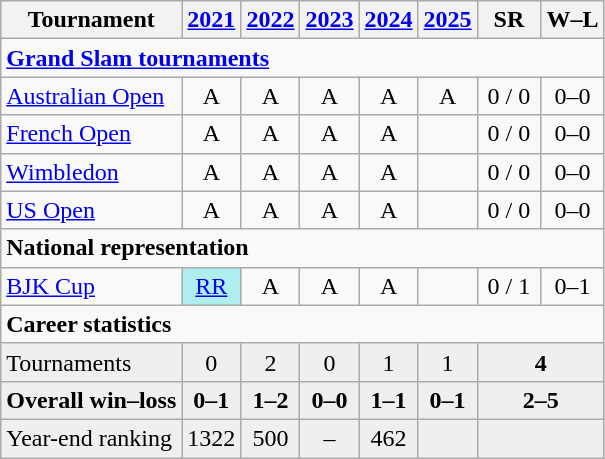<table class=wikitable style=text-align:center;>
<tr>
<th>Tournament</th>
<th><a href='#'>2021</a></th>
<th><a href='#'>2022</a></th>
<th><a href='#'>2023</a></th>
<th><a href='#'>2024</a></th>
<th><a href='#'>2025</a></th>
<th width=35>SR</th>
<th width=35>W–L</th>
</tr>
<tr>
<td colspan="8" align="left"><strong><a href='#'>Grand Slam tournaments</a></strong></td>
</tr>
<tr>
<td align=left><a href='#'>Australian Open</a></td>
<td>A</td>
<td>A</td>
<td>A</td>
<td>A</td>
<td>A</td>
<td>0 / 0</td>
<td>0–0</td>
</tr>
<tr>
<td align=left><a href='#'>French Open</a></td>
<td>A</td>
<td>A</td>
<td>A</td>
<td>A</td>
<td></td>
<td>0 / 0</td>
<td>0–0</td>
</tr>
<tr>
<td align=left><a href='#'>Wimbledon</a></td>
<td>A</td>
<td>A</td>
<td>A</td>
<td>A</td>
<td></td>
<td>0 / 0</td>
<td>0–0</td>
</tr>
<tr>
<td align=left><a href='#'>US Open</a></td>
<td>A</td>
<td>A</td>
<td>A</td>
<td>A</td>
<td></td>
<td>0 / 0</td>
<td>0–0</td>
</tr>
<tr>
<td colspan="8" align=left><strong>National representation</strong></td>
</tr>
<tr>
<td align=left><a href='#'>BJK Cup</a></td>
<td bgcolor=afeeee><a href='#'>RR</a></td>
<td>A</td>
<td>A</td>
<td>A</td>
<td></td>
<td>0 / 1</td>
<td>0–1</td>
</tr>
<tr>
<td colspan="8" align="left"><strong>Career statistics</strong></td>
</tr>
<tr bgcolor=efefef>
<td align=left>Tournaments</td>
<td>0</td>
<td>2</td>
<td>0</td>
<td>1</td>
<td>1</td>
<td colspan=2><strong>4</strong></td>
</tr>
<tr style="font-weight:bold; background:#efefef;">
<td style="text-align:left;">Overall win–loss</td>
<td>0–1</td>
<td>1–2</td>
<td>0–0</td>
<td>1–1</td>
<td>0–1</td>
<td colspan=2>2–5</td>
</tr>
<tr bgcolor=efefef>
<td align=left>Year-end ranking</td>
<td>1322</td>
<td>500</td>
<td>–</td>
<td>462</td>
<td></td>
<td colspan=2></td>
</tr>
</table>
